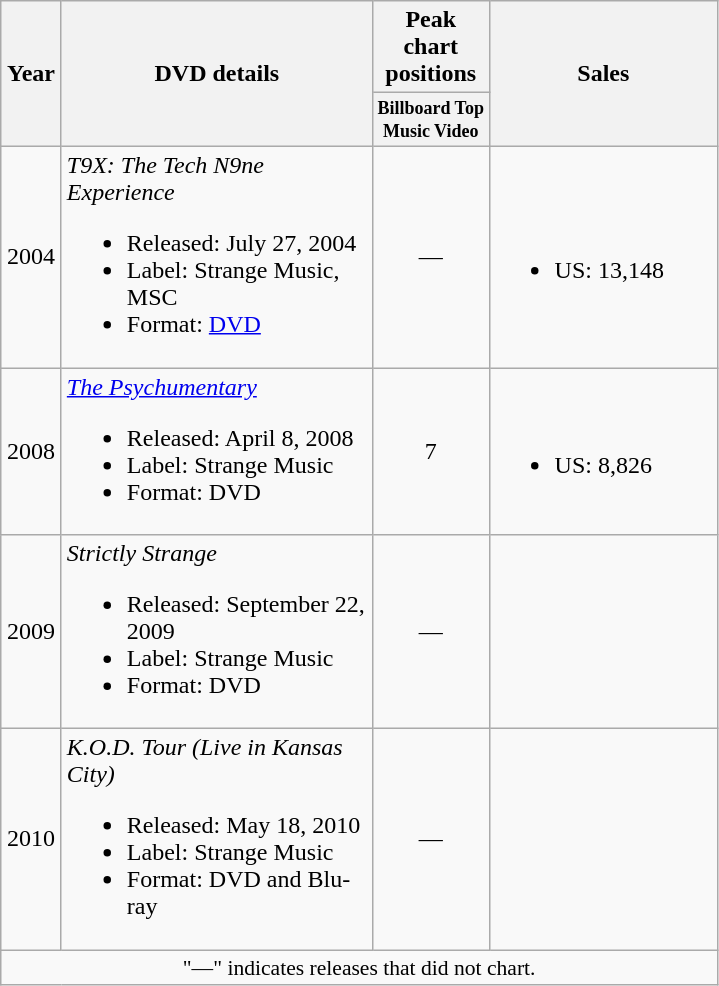<table class="wikitable">
<tr>
<th rowspan="2" style="width:33px;">Year</th>
<th style="width:200px;" rowspan="2">DVD details</th>
<th>Peak chart positions</th>
<th rowspan="2" style="width:145px;">Sales</th>
</tr>
<tr>
<th style="width:6em;font-size:75%">Billboard Top Music Video</th>
</tr>
<tr>
<td style="text-align:center;">2004</td>
<td><em>T9X: The Tech N9ne Experience</em><br><ul><li>Released: July 27, 2004</li><li>Label: Strange Music, MSC</li><li>Format: <a href='#'>DVD</a></li></ul></td>
<td style="text-align:center;">—</td>
<td><br><ul><li>US: 13,148</li></ul></td>
</tr>
<tr>
<td style="text-align:center;">2008</td>
<td><em><a href='#'>The Psychumentary</a></em><br><ul><li>Released: April 8, 2008</li><li>Label: Strange Music</li><li>Format: DVD</li></ul></td>
<td style="text-align:center;">7</td>
<td><br><ul><li>US: 8,826</li></ul></td>
</tr>
<tr>
<td style="text-align:center;">2009</td>
<td><em>Strictly Strange</em><br><ul><li>Released: September 22, 2009</li><li>Label: Strange Music</li><li>Format: DVD</li></ul></td>
<td style="text-align:center;">—</td>
<td></td>
</tr>
<tr>
<td style="text-align:center;">2010</td>
<td><em>K.O.D. Tour (Live in Kansas City)</em><br><ul><li>Released: May 18, 2010</li><li>Label: Strange Music</li><li>Format: DVD and Blu-ray</li></ul></td>
<td style="text-align:center;">—</td>
<td></td>
</tr>
<tr>
<td colspan="4"  style="text-align:center; font-size:90%;">"—" indicates releases that did not chart.</td>
</tr>
</table>
